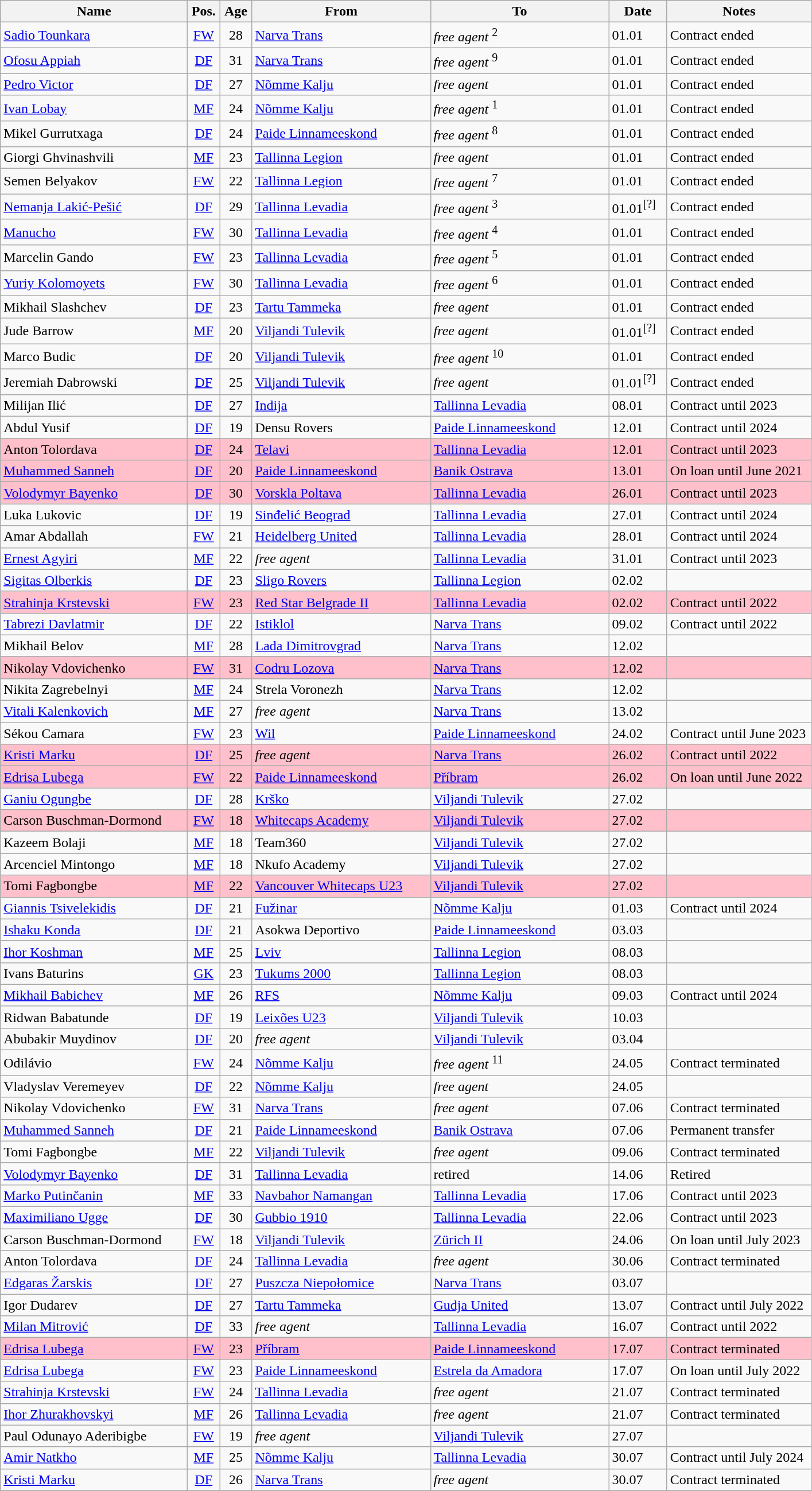<table class="wikitable collapsed">
<tr>
<th width=210px>Name</th>
<th width= 30px>Pos.</th>
<th width= 30px>Age</th>
<th width=200px>From</th>
<th width=200px>To</th>
<th width= 60px>Date</th>
<th width=160px>Notes</th>
</tr>
<tr>
<td> <a href='#'>Sadio Tounkara</a></td>
<td align=center><a href='#'>FW</a></td>
<td align=center>28</td>
<td><a href='#'>Narva Trans</a></td>
<td><em>free agent</em> <sup>2</sup></td>
<td>01.01</td>
<td>Contract ended</td>
</tr>
<tr>
<td> <a href='#'>Ofosu Appiah</a></td>
<td align=center><a href='#'>DF</a></td>
<td align=center>31</td>
<td><a href='#'>Narva Trans</a></td>
<td><em>free agent</em> <sup>9</sup></td>
<td>01.01</td>
<td>Contract ended</td>
</tr>
<tr>
<td> <a href='#'>Pedro Victor</a></td>
<td align=center><a href='#'>DF</a></td>
<td align=center>27</td>
<td><a href='#'>Nõmme Kalju</a></td>
<td><em>free agent</em></td>
<td>01.01</td>
<td>Contract ended</td>
</tr>
<tr>
<td> <a href='#'>Ivan Lobay</a></td>
<td align=center><a href='#'>MF</a></td>
<td align=center>24</td>
<td><a href='#'>Nõmme Kalju</a></td>
<td><em>free agent</em> <sup> 1</sup></td>
<td>01.01</td>
<td>Contract ended</td>
</tr>
<tr>
<td> Mikel Gurrutxaga</td>
<td align=center><a href='#'>DF</a></td>
<td align=center>24</td>
<td><a href='#'>Paide Linnameeskond</a></td>
<td><em>free agent</em> <sup>8</sup></td>
<td>01.01</td>
<td>Contract ended</td>
</tr>
<tr>
<td> Giorgi Ghvinashvili</td>
<td align=center><a href='#'>MF</a></td>
<td align=center>23</td>
<td><a href='#'>Tallinna Legion</a></td>
<td><em>free agent</em></td>
<td>01.01</td>
<td>Contract ended</td>
</tr>
<tr>
<td> Semen Belyakov</td>
<td align=center><a href='#'>FW</a></td>
<td align=center>22</td>
<td><a href='#'>Tallinna Legion</a></td>
<td><em>free agent</em> <sup>7</sup></td>
<td>01.01</td>
<td>Contract ended</td>
</tr>
<tr>
<td> <a href='#'>Nemanja Lakić-Pešić</a></td>
<td align=center><a href='#'>DF</a></td>
<td align=center>29</td>
<td><a href='#'>Tallinna Levadia</a></td>
<td><em>free agent</em> <sup>3</sup></td>
<td>01.01<sup>[?]</sup></td>
<td>Contract ended</td>
</tr>
<tr>
<td> <a href='#'>Manucho</a></td>
<td align=center><a href='#'>FW</a></td>
<td align=center>30</td>
<td><a href='#'>Tallinna Levadia</a></td>
<td><em>free agent</em> <sup>4</sup></td>
<td>01.01</td>
<td>Contract ended</td>
</tr>
<tr>
<td> Marcelin Gando</td>
<td align=center><a href='#'>FW</a></td>
<td align=center>23</td>
<td><a href='#'>Tallinna Levadia</a></td>
<td><em>free agent</em> <sup>5</sup></td>
<td>01.01</td>
<td>Contract ended</td>
</tr>
<tr>
<td> <a href='#'>Yuriy Kolomoyets</a></td>
<td align=center><a href='#'>FW</a></td>
<td align=center>30</td>
<td><a href='#'>Tallinna Levadia</a></td>
<td><em>free agent</em> <sup>6</sup></td>
<td>01.01</td>
<td>Contract ended</td>
</tr>
<tr>
<td> Mikhail Slashchev</td>
<td align=center><a href='#'>DF</a></td>
<td align=center>23</td>
<td><a href='#'>Tartu Tammeka</a></td>
<td><em>free agent</em></td>
<td>01.01</td>
<td>Contract ended</td>
</tr>
<tr>
<td> Jude Barrow</td>
<td align=center><a href='#'>MF</a></td>
<td align=center>20</td>
<td><a href='#'>Viljandi Tulevik</a></td>
<td><em>free agent</em></td>
<td>01.01<sup>[?]</sup></td>
<td>Contract ended</td>
</tr>
<tr>
<td> Marco Budic</td>
<td align=center><a href='#'>DF</a></td>
<td align=center>20</td>
<td><a href='#'>Viljandi Tulevik</a></td>
<td><em>free agent</em> <sup>10</sup></td>
<td>01.01</td>
<td>Contract ended</td>
</tr>
<tr>
<td> Jeremiah Dabrowski</td>
<td align=center><a href='#'>DF</a></td>
<td align=center>25</td>
<td><a href='#'>Viljandi Tulevik</a></td>
<td><em>free agent</em></td>
<td>01.01<sup>[?]</sup></td>
<td>Contract ended</td>
</tr>
<tr>
<td> Milijan Ilić</td>
<td align=center><a href='#'>DF</a></td>
<td align=center>27</td>
<td> <a href='#'>Indija</a></td>
<td><a href='#'>Tallinna Levadia</a></td>
<td>08.01</td>
<td>Contract until 2023</td>
</tr>
<tr>
<td> Abdul Yusif</td>
<td align=center><a href='#'>DF</a></td>
<td align=center>19</td>
<td> Densu Rovers</td>
<td><a href='#'>Paide Linnameeskond</a></td>
<td>12.01</td>
<td>Contract until 2024</td>
</tr>
<tr>
<td style="background:pink;"> Anton Tolordava</td>
<td style="background:pink;" align=center><a href='#'>DF</a></td>
<td style="background:pink;" align=center>24</td>
<td style="background:pink;"> <a href='#'>Telavi</a></td>
<td style="background:pink;"><a href='#'>Tallinna Levadia</a></td>
<td style="background:pink;">12.01</td>
<td style="background:pink;">Contract until 2023</td>
</tr>
<tr>
<td style="background:pink;"> <a href='#'>Muhammed Sanneh</a></td>
<td style="background:pink;" align=center><a href='#'>DF</a></td>
<td style="background:pink;" align=center>20</td>
<td style="background:pink;"><a href='#'>Paide Linnameeskond</a></td>
<td style="background:pink;"> <a href='#'>Banik Ostrava</a></td>
<td style="background:pink;">13.01</td>
<td style="background:pink;">On loan until June 2021</td>
</tr>
<tr>
<td style="background:pink;"> <a href='#'>Volodymyr Bayenko</a></td>
<td style="background:pink;" align=center><a href='#'>DF</a></td>
<td style="background:pink;" align=center>30</td>
<td style="background:pink;"> <a href='#'>Vorskla Poltava</a></td>
<td style="background:pink;"><a href='#'>Tallinna Levadia</a></td>
<td style="background:pink;">26.01</td>
<td style="background:pink;">Contract until 2023</td>
</tr>
<tr>
<td> Luka Lukovic</td>
<td align=center><a href='#'>DF</a></td>
<td align=center>19</td>
<td> <a href='#'>Sinđelić Beograd</a></td>
<td><a href='#'>Tallinna Levadia</a></td>
<td>27.01</td>
<td>Contract until 2024</td>
</tr>
<tr>
<td> Amar Abdallah</td>
<td align=center><a href='#'>FW</a></td>
<td align=center>21</td>
<td> <a href='#'>Heidelberg United</a></td>
<td><a href='#'>Tallinna Levadia</a></td>
<td>28.01</td>
<td>Contract until 2024</td>
</tr>
<tr>
<td> <a href='#'>Ernest Agyiri</a></td>
<td align=center><a href='#'>MF</a></td>
<td align=center>22</td>
<td><em>free agent</em></td>
<td><a href='#'>Tallinna Levadia</a></td>
<td>31.01</td>
<td>Contract until 2023</td>
</tr>
<tr>
<td> <a href='#'>Sigitas Olberkis</a></td>
<td align=center><a href='#'>DF</a></td>
<td align=center>23</td>
<td> <a href='#'>Sligo Rovers</a></td>
<td><a href='#'>Tallinna Legion</a></td>
<td>02.02</td>
<td></td>
</tr>
<tr>
<td style="background:pink;"> <a href='#'>Strahinja Krstevski</a></td>
<td style="background:pink;" align=center><a href='#'>FW</a></td>
<td style="background:pink;" align=center>23</td>
<td style="background:pink;"> <a href='#'>Red Star Belgrade II</a></td>
<td style="background:pink;"><a href='#'>Tallinna Levadia</a></td>
<td style="background:pink;">02.02</td>
<td style="background:pink;">Contract until 2022</td>
</tr>
<tr>
<td> <a href='#'>Tabrezi Davlatmir</a></td>
<td align=center><a href='#'>DF</a></td>
<td align=center>22</td>
<td> <a href='#'>Istiklol</a></td>
<td><a href='#'>Narva Trans</a></td>
<td>09.02</td>
<td>Contract until 2022</td>
</tr>
<tr>
<td> Mikhail Belov</td>
<td align=center><a href='#'>MF</a></td>
<td align=center>28</td>
<td> <a href='#'>Lada Dimitrovgrad</a></td>
<td><a href='#'>Narva Trans</a></td>
<td>12.02</td>
<td></td>
</tr>
<tr>
<td style="background:pink;"> Nikolay Vdovichenko</td>
<td style="background:pink;" align=center><a href='#'>FW</a></td>
<td style="background:pink;" align=center>31</td>
<td style="background:pink;"> <a href='#'>Codru Lozova</a></td>
<td style="background:pink;"><a href='#'>Narva Trans</a></td>
<td style="background:pink;">12.02</td>
<td style="background:pink;"></td>
</tr>
<tr>
<td> Nikita Zagrebelnyi</td>
<td align=center><a href='#'>MF</a></td>
<td align=center>24</td>
<td> Strela Voronezh</td>
<td><a href='#'>Narva Trans</a></td>
<td>12.02</td>
<td></td>
</tr>
<tr>
<td> <a href='#'>Vitali Kalenkovich</a></td>
<td align=center><a href='#'>MF</a></td>
<td align=center>27</td>
<td><em>free agent</em></td>
<td><a href='#'>Narva Trans</a></td>
<td>13.02</td>
<td></td>
</tr>
<tr>
<td> Sékou Camara</td>
<td align=center><a href='#'>FW</a></td>
<td align=center>23</td>
<td> <a href='#'>Wil</a></td>
<td><a href='#'>Paide Linnameeskond</a></td>
<td>24.02</td>
<td>Contract until June 2023</td>
</tr>
<tr>
<td style="background:pink;"> <a href='#'>Kristi Marku</a></td>
<td style="background:pink;" align=center><a href='#'>DF</a></td>
<td style="background:pink;" align=center>25</td>
<td style="background:pink;"><em>free agent</em></td>
<td style="background:pink;"><a href='#'>Narva Trans</a></td>
<td style="background:pink;">26.02</td>
<td style="background:pink;">Contract until 2022</td>
</tr>
<tr>
<td style="background:pink;"> <a href='#'>Edrisa Lubega</a></td>
<td style="background:pink;" align=center><a href='#'>FW</a></td>
<td style="background:pink;" align=center>22</td>
<td style="background:pink;"><a href='#'>Paide Linnameeskond</a></td>
<td style="background:pink;"> <a href='#'>Příbram</a></td>
<td style="background:pink;">26.02</td>
<td style="background:pink;">On loan until June 2022</td>
</tr>
<tr>
<td> <a href='#'>Ganiu Ogungbe</a></td>
<td align=center><a href='#'>DF</a></td>
<td align=center>28</td>
<td> <a href='#'>Krško</a></td>
<td><a href='#'>Viljandi Tulevik</a></td>
<td>27.02</td>
<td></td>
</tr>
<tr>
<td style="background:pink;"> Carson Buschman-Dormond</td>
<td style="background:pink;" align=center><a href='#'>FW</a></td>
<td style="background:pink;" align=center>18</td>
<td style="background:pink;"> <a href='#'>Whitecaps Academy</a></td>
<td style="background:pink;"><a href='#'>Viljandi Tulevik</a></td>
<td style="background:pink;">27.02</td>
<td style="background:pink;"></td>
</tr>
<tr>
<td> Kazeem Bolaji</td>
<td align=center><a href='#'>MF</a></td>
<td align=center>18</td>
<td> Team360</td>
<td><a href='#'>Viljandi Tulevik</a></td>
<td>27.02</td>
<td></td>
</tr>
<tr>
<td> Arcenciel Mintongo</td>
<td align=center><a href='#'>MF</a></td>
<td align=center>18</td>
<td> Nkufo Academy</td>
<td><a href='#'>Viljandi Tulevik</a></td>
<td>27.02</td>
<td></td>
</tr>
<tr>
<td style="background:pink;"> Tomi Fagbongbe</td>
<td align=center style="background:pink;"><a href='#'>MF</a></td>
<td align=center style="background:pink;">22</td>
<td style="background:pink;"> <a href='#'>Vancouver Whitecaps U23</a></td>
<td style="background:pink;"><a href='#'>Viljandi Tulevik</a></td>
<td style="background:pink;">27.02</td>
<td style="background:pink;"></td>
</tr>
<tr>
<td> <a href='#'>Giannis Tsivelekidis</a></td>
<td align=center><a href='#'>DF</a></td>
<td align=center>21</td>
<td> <a href='#'>Fužinar</a></td>
<td><a href='#'>Nõmme Kalju</a></td>
<td>01.03</td>
<td>Contract until 2024</td>
</tr>
<tr>
<td> <a href='#'>Ishaku Konda</a></td>
<td align=center><a href='#'>DF</a></td>
<td align=center>21</td>
<td> Asokwa Deportivo</td>
<td><a href='#'>Paide Linnameeskond</a></td>
<td>03.03</td>
<td></td>
</tr>
<tr>
<td> <a href='#'>Ihor Koshman</a></td>
<td align=center><a href='#'>MF</a></td>
<td align=center>25</td>
<td> <a href='#'>Lviv</a></td>
<td><a href='#'>Tallinna Legion</a></td>
<td>08.03</td>
<td></td>
</tr>
<tr>
<td> Ivans Baturins</td>
<td align=center><a href='#'>GK</a></td>
<td align=center>23</td>
<td> <a href='#'>Tukums 2000</a></td>
<td><a href='#'>Tallinna Legion</a></td>
<td>08.03</td>
<td></td>
</tr>
<tr>
<td> <a href='#'>Mikhail Babichev</a></td>
<td align=center><a href='#'>MF</a></td>
<td align=center>26</td>
<td> <a href='#'>RFS</a></td>
<td><a href='#'>Nõmme Kalju</a></td>
<td>09.03</td>
<td>Contract until 2024</td>
</tr>
<tr>
<td> Ridwan Babatunde</td>
<td align=center><a href='#'>DF</a></td>
<td align=center>19</td>
<td> <a href='#'>Leixões U23</a></td>
<td><a href='#'>Viljandi Tulevik</a></td>
<td>10.03</td>
<td></td>
</tr>
<tr>
<td> Abubakir Muydinov</td>
<td align=center><a href='#'>DF</a></td>
<td align=center>20</td>
<td><em>free agent</em></td>
<td><a href='#'>Viljandi Tulevik</a></td>
<td>03.04</td>
<td></td>
</tr>
<tr>
<td> Odilávio</td>
<td align=center><a href='#'>FW</a></td>
<td align=center>24</td>
<td><a href='#'>Nõmme Kalju</a></td>
<td><em>free agent</em> <sup>11</sup></td>
<td>24.05</td>
<td>Contract terminated</td>
</tr>
<tr>
<td> Vladyslav Veremeyev</td>
<td align=center><a href='#'>DF</a></td>
<td align=center>22</td>
<td><a href='#'>Nõmme Kalju</a></td>
<td><em>free agent</em></td>
<td>24.05</td>
<td></td>
</tr>
<tr>
<td> Nikolay Vdovichenko</td>
<td align=center><a href='#'>FW</a></td>
<td align=center>31</td>
<td><a href='#'>Narva Trans</a></td>
<td><em>free agent</em></td>
<td>07.06</td>
<td>Contract terminated</td>
</tr>
<tr>
<td> <a href='#'>Muhammed Sanneh</a></td>
<td align=center><a href='#'>DF</a></td>
<td align=center>21</td>
<td><a href='#'>Paide Linnameeskond</a></td>
<td> <a href='#'>Banik Ostrava</a></td>
<td>07.06</td>
<td>Permanent transfer</td>
</tr>
<tr>
<td> Tomi Fagbongbe</td>
<td align=center><a href='#'>MF</a></td>
<td align=center>22</td>
<td><a href='#'>Viljandi Tulevik</a></td>
<td><em>free agent</em></td>
<td>09.06</td>
<td>Contract terminated</td>
</tr>
<tr>
<td> <a href='#'>Volodymyr Bayenko</a></td>
<td align=center><a href='#'>DF</a></td>
<td align=center>31</td>
<td><a href='#'>Tallinna Levadia</a></td>
<td>retired</td>
<td>14.06</td>
<td>Retired</td>
</tr>
<tr>
<td> <a href='#'>Marko Putinčanin</a></td>
<td align=center><a href='#'>MF</a></td>
<td align=center>33</td>
<td> <a href='#'>Navbahor Namangan</a></td>
<td><a href='#'>Tallinna Levadia</a></td>
<td>17.06</td>
<td>Contract until 2023</td>
</tr>
<tr>
<td> <a href='#'>Maximiliano Ugge</a></td>
<td align=center><a href='#'>DF</a></td>
<td align=center>30</td>
<td> <a href='#'>Gubbio 1910</a></td>
<td><a href='#'>Tallinna Levadia</a></td>
<td>22.06</td>
<td>Contract until 2023</td>
</tr>
<tr>
<td> Carson Buschman-Dormond</td>
<td align=center><a href='#'>FW</a></td>
<td align=center>18</td>
<td><a href='#'>Viljandi Tulevik</a></td>
<td> <a href='#'>Zürich II</a></td>
<td>24.06</td>
<td>On loan until July 2023</td>
</tr>
<tr>
<td> Anton Tolordava</td>
<td align=center><a href='#'>DF</a></td>
<td align=center>24</td>
<td><a href='#'>Tallinna Levadia</a></td>
<td><em>free agent</em></td>
<td>30.06</td>
<td>Contract terminated</td>
</tr>
<tr>
<td> <a href='#'>Edgaras Žarskis</a></td>
<td align=center><a href='#'>DF</a></td>
<td align=center>27</td>
<td> <a href='#'>Puszcza Niepołomice</a></td>
<td><a href='#'>Narva Trans</a></td>
<td>03.07</td>
<td></td>
</tr>
<tr>
<td> Igor Dudarev</td>
<td align=center><a href='#'>DF</a></td>
<td align=center>27</td>
<td><a href='#'>Tartu Tammeka</a></td>
<td> <a href='#'>Gudja United</a></td>
<td>13.07</td>
<td>Contract until July 2022</td>
</tr>
<tr>
<td> <a href='#'>Milan Mitrović</a></td>
<td align=center><a href='#'>DF</a></td>
<td align=center>33</td>
<td><em>free agent</em></td>
<td><a href='#'>Tallinna Levadia</a></td>
<td>16.07</td>
<td>Contract until 2022</td>
</tr>
<tr>
<td style="background:pink;"> <a href='#'>Edrisa Lubega</a></td>
<td style="background:pink;" align=center><a href='#'>FW</a></td>
<td style="background:pink;" align=center>23</td>
<td style="background:pink;"> <a href='#'>Příbram</a></td>
<td style="background:pink;"><a href='#'>Paide Linnameeskond</a></td>
<td style="background:pink;">17.07</td>
<td style="background:pink;">Contract terminated</td>
</tr>
<tr>
<td> <a href='#'>Edrisa Lubega</a></td>
<td align=center><a href='#'>FW</a></td>
<td align=center>23</td>
<td><a href='#'>Paide Linnameeskond</a></td>
<td> <a href='#'>Estrela da Amadora</a></td>
<td>17.07</td>
<td>On loan until July 2022</td>
</tr>
<tr>
<td> <a href='#'>Strahinja Krstevski</a></td>
<td align=center><a href='#'>FW</a></td>
<td align=center>24</td>
<td><a href='#'>Tallinna Levadia</a></td>
<td><em>free agent</em></td>
<td>21.07</td>
<td>Contract terminated</td>
</tr>
<tr>
<td> <a href='#'>Ihor Zhurakhovskyi</a></td>
<td align=center><a href='#'>MF</a></td>
<td align=center>26</td>
<td><a href='#'>Tallinna Levadia</a></td>
<td><em>free agent</em></td>
<td>21.07</td>
<td>Contract terminated</td>
</tr>
<tr>
<td> Paul Odunayo Aderibigbe</td>
<td align=center><a href='#'>FW</a></td>
<td align=center>19</td>
<td><em>free agent</em></td>
<td><a href='#'>Viljandi Tulevik</a></td>
<td>27.07</td>
<td></td>
</tr>
<tr>
<td> <a href='#'>Amir Natkho</a></td>
<td align=center><a href='#'>MF</a></td>
<td align=center>25</td>
<td><a href='#'>Nõmme Kalju</a></td>
<td><a href='#'>Tallinna Levadia</a></td>
<td>30.07</td>
<td>Contract until July 2024</td>
</tr>
<tr>
<td> <a href='#'>Kristi Marku</a></td>
<td align=center><a href='#'>DF</a></td>
<td align=center>26</td>
<td><a href='#'>Narva Trans</a></td>
<td><em>free agent</em></td>
<td>30.07</td>
<td>Contract terminated</td>
</tr>
</table>
